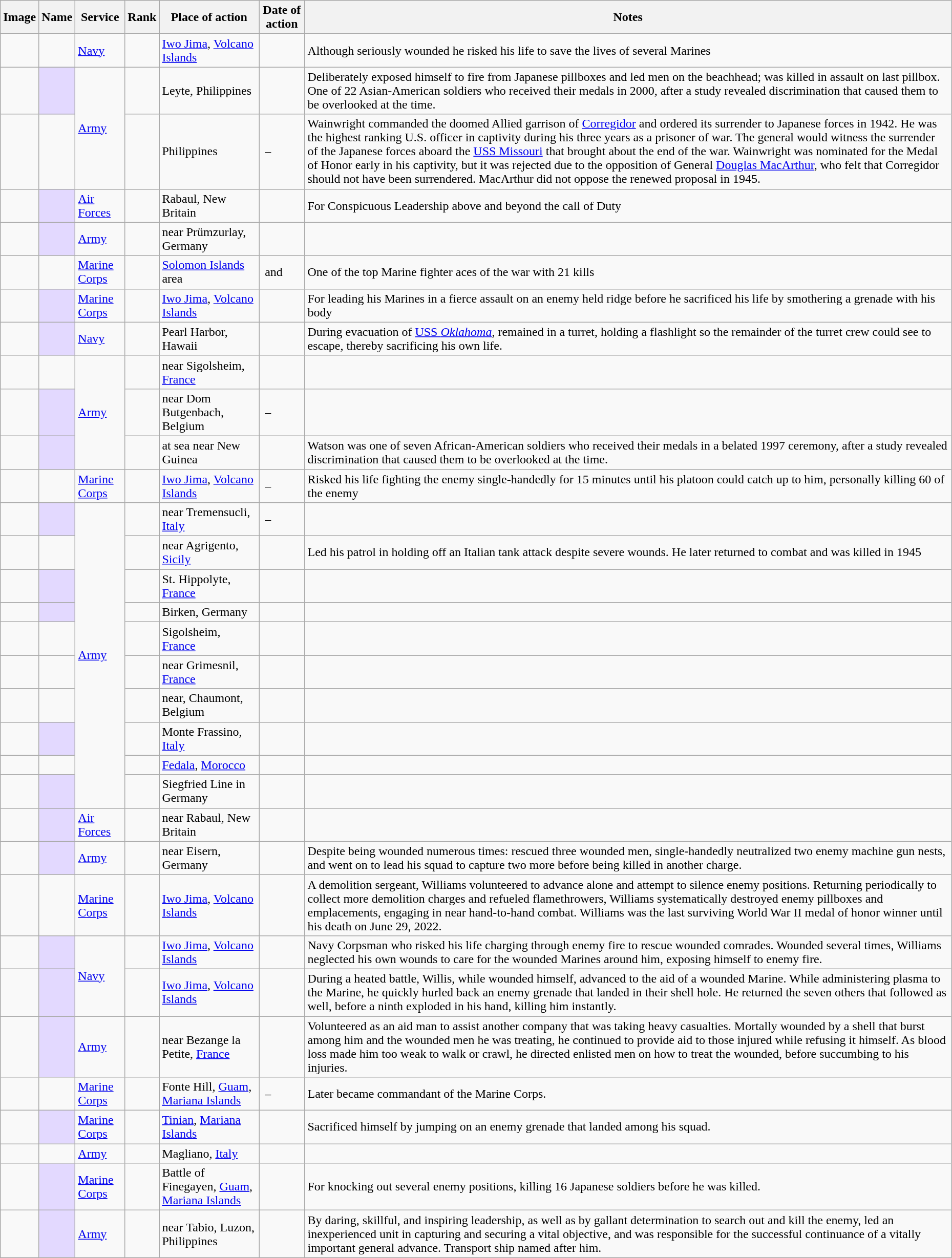<table class="wikitable sortable" width="98%">
<tr>
<th class="unsortable">Image</th>
<th>Name</th>
<th>Service</th>
<th>Rank</th>
<th>Place of action</th>
<th>Date of action</th>
<th class="unsortable">Notes</th>
</tr>
<tr>
<td></td>
<td></td>
<td><a href='#'>Navy</a></td>
<td></td>
<td><a href='#'>Iwo Jima</a>, <a href='#'>Volcano Islands</a></td>
<td></td>
<td>Although seriously wounded he risked his life to save the lives of several Marines</td>
</tr>
<tr>
<td></td>
<td style="background:#e3d9ff;"></td>
<td rowspan="2"><a href='#'>Army</a></td>
<td></td>
<td>Leyte, Philippines</td>
<td></td>
<td>Deliberately exposed himself to fire from Japanese pillboxes and led men on the beachhead; was killed in assault on last pillbox. One of 22 Asian-American soldiers who received their medals in 2000, after a study revealed discrimination that caused them to be overlooked at the time.</td>
</tr>
<tr>
<td></td>
<td></td>
<td></td>
<td>Philippines</td>
<td> – </td>
<td>Wainwright commanded the doomed Allied garrison of <a href='#'>Corregidor</a> and ordered its surrender to Japanese forces in 1942. He was the highest ranking U.S. officer in captivity during his three years as a prisoner of war. The general would witness the surrender of the Japanese forces aboard the <a href='#'>USS Missouri</a> that brought about the end of the war. Wainwright was nominated for the Medal of Honor early in his captivity, but it was rejected due to the opposition of General <a href='#'>Douglas MacArthur</a>, who felt that Corregidor should not have been surrendered. MacArthur did not oppose the renewed proposal in 1945.</td>
</tr>
<tr>
<td></td>
<td style="background:#e3d9ff;"></td>
<td><a href='#'>Air Forces</a></td>
<td></td>
<td>Rabaul, New Britain</td>
<td></td>
<td>For Conspicuous Leadership above and beyond the call of Duty</td>
</tr>
<tr>
<td></td>
<td style="background:#e3d9ff;"></td>
<td><a href='#'>Army</a></td>
<td></td>
<td>near Prümzurlay, Germany</td>
<td></td>
<td></td>
</tr>
<tr>
<td></td>
<td></td>
<td><a href='#'>Marine Corps</a></td>
<td></td>
<td><a href='#'>Solomon Islands</a> area</td>
<td> and </td>
<td>One of the top Marine fighter aces of the war with 21 kills</td>
</tr>
<tr>
<td></td>
<td style="background:#e3d9ff;"></td>
<td><a href='#'>Marine Corps</a></td>
<td></td>
<td><a href='#'>Iwo Jima</a>, <a href='#'>Volcano Islands</a></td>
<td></td>
<td>For leading his Marines in a fierce assault on an enemy held ridge before he sacrificed his life by smothering a grenade with his body</td>
</tr>
<tr>
<td></td>
<td style="background:#e3d9ff;"></td>
<td><a href='#'>Navy</a></td>
<td></td>
<td>Pearl Harbor, Hawaii</td>
<td></td>
<td>During evacuation of <a href='#'>USS <em>Oklahoma</em></a>, remained in a turret, holding a flashlight so the remainder of the turret crew could see to escape, thereby sacrificing his own life.</td>
</tr>
<tr>
<td></td>
<td></td>
<td rowspan="3"><a href='#'>Army</a></td>
<td></td>
<td>near Sigolsheim, <a href='#'>France</a></td>
<td></td>
<td></td>
</tr>
<tr>
<td></td>
<td style="background:#e3d9ff;"></td>
<td></td>
<td>near Dom Butgenbach, Belgium</td>
<td> – </td>
<td></td>
</tr>
<tr>
<td></td>
<td style="background:#e3d9ff;"></td>
<td></td>
<td>at sea near New Guinea</td>
<td></td>
<td>Watson was one of seven African-American soldiers who received their medals in a belated 1997 ceremony, after a study revealed discrimination that caused them to be overlooked at the time.</td>
</tr>
<tr>
<td></td>
<td></td>
<td><a href='#'>Marine Corps</a></td>
<td></td>
<td><a href='#'>Iwo Jima</a>, <a href='#'>Volcano Islands</a></td>
<td> – </td>
<td>Risked his life fighting the enemy single-handedly for 15 minutes until his platoon could catch up to him, personally killing 60 of the enemy</td>
</tr>
<tr>
<td></td>
<td style="background:#e3d9ff;"></td>
<td rowspan="10"><a href='#'>Army</a></td>
<td></td>
<td>near Tremensucli, <a href='#'>Italy</a></td>
<td> – </td>
<td></td>
</tr>
<tr>
<td></td>
<td></td>
<td></td>
<td>near Agrigento, <a href='#'>Sicily</a></td>
<td></td>
<td>Led his patrol in holding off an Italian tank attack despite severe wounds. He later returned to combat and was killed in 1945</td>
</tr>
<tr>
<td></td>
<td style="background:#e3d9ff;"></td>
<td></td>
<td>St. Hippolyte, <a href='#'>France</a></td>
<td></td>
<td></td>
</tr>
<tr>
<td></td>
<td style="background:#e3d9ff;"></td>
<td></td>
<td>Birken, Germany</td>
<td></td>
<td></td>
</tr>
<tr>
<td></td>
<td></td>
<td></td>
<td>Sigolsheim, <a href='#'>France</a></td>
<td></td>
<td></td>
</tr>
<tr>
<td></td>
<td></td>
<td></td>
<td>near Grimesnil, <a href='#'>France</a></td>
<td></td>
<td></td>
</tr>
<tr>
<td></td>
<td></td>
<td></td>
<td>near, Chaumont, Belgium</td>
<td></td>
<td></td>
</tr>
<tr>
<td></td>
<td style="background:#e3d9ff;"></td>
<td></td>
<td>Monte Frassino, <a href='#'>Italy</a></td>
<td></td>
<td></td>
</tr>
<tr>
<td></td>
<td></td>
<td></td>
<td><a href='#'>Fedala</a>, <a href='#'>Morocco</a></td>
<td></td>
<td></td>
</tr>
<tr>
<td></td>
<td style="background:#e3d9ff;"></td>
<td></td>
<td>Siegfried Line in Germany</td>
<td></td>
<td></td>
</tr>
<tr>
<td></td>
<td style="background:#e3d9ff;"></td>
<td><a href='#'>Air Forces</a></td>
<td></td>
<td>near Rabaul, New Britain</td>
<td></td>
<td></td>
</tr>
<tr>
<td></td>
<td style="background:#e3d9ff;"></td>
<td><a href='#'>Army</a></td>
<td></td>
<td>near Eisern, Germany</td>
<td></td>
<td>Despite being wounded numerous times: rescued three wounded men, single-handedly neutralized two enemy machine gun nests, and went on to lead his squad to capture two more before being killed in another charge.</td>
</tr>
<tr>
<td></td>
<td></td>
<td><a href='#'>Marine Corps</a></td>
<td></td>
<td><a href='#'>Iwo Jima</a>, <a href='#'>Volcano Islands</a></td>
<td></td>
<td>A demolition sergeant, Williams volunteered to advance alone and attempt to silence enemy positions. Returning periodically to collect more demolition charges and refueled flamethrowers, Williams systematically destroyed enemy pillboxes and emplacements, engaging in near hand-to-hand combat.  Williams was the last surviving World War II medal of honor winner until his death on June 29, 2022.</td>
</tr>
<tr>
<td></td>
<td style="background:#e3d9ff;"></td>
<td rowspan="2"><a href='#'>Navy</a></td>
<td></td>
<td><a href='#'>Iwo Jima</a>, <a href='#'>Volcano Islands</a></td>
<td></td>
<td>Navy Corpsman who risked his life charging through enemy fire to rescue wounded comrades. Wounded several times, Williams neglected his own wounds to care for the wounded Marines around him, exposing himself to enemy fire.</td>
</tr>
<tr>
<td></td>
<td style="background:#e3d9ff;"></td>
<td></td>
<td><a href='#'>Iwo Jima</a>, <a href='#'>Volcano Islands</a></td>
<td></td>
<td>During a heated battle, Willis, while wounded himself, advanced to the aid of a wounded Marine. While administering plasma to the Marine, he quickly hurled back an enemy grenade that landed in their shell hole. He returned the seven others that followed as well, before a ninth exploded in his hand, killing him instantly.</td>
</tr>
<tr>
<td></td>
<td style="background:#e3d9ff;"></td>
<td><a href='#'>Army</a></td>
<td></td>
<td>near Bezange la Petite, <a href='#'>France</a></td>
<td></td>
<td>Volunteered as an aid man to assist another company that was taking heavy casualties. Mortally wounded by a shell that burst among him and the wounded men he was treating, he continued to provide aid to those injured while refusing it himself. As blood loss made him too weak to walk or crawl, he directed enlisted men on how to treat the wounded, before succumbing to his injuries.</td>
</tr>
<tr>
<td></td>
<td></td>
<td><a href='#'>Marine Corps</a></td>
<td></td>
<td>Fonte Hill, <a href='#'>Guam</a>, <a href='#'>Mariana Islands</a></td>
<td> – </td>
<td>Later became commandant of the Marine Corps.</td>
</tr>
<tr>
<td></td>
<td style="background:#e3d9ff;"></td>
<td><a href='#'>Marine Corps</a></td>
<td></td>
<td><a href='#'>Tinian</a>, <a href='#'>Mariana Islands</a></td>
<td></td>
<td>Sacrificed himself by jumping on an enemy grenade that landed among his squad.</td>
</tr>
<tr>
<td></td>
<td></td>
<td><a href='#'>Army</a></td>
<td></td>
<td>Magliano, <a href='#'>Italy</a></td>
<td></td>
<td></td>
</tr>
<tr>
<td></td>
<td style="background:#e3d9ff;"></td>
<td><a href='#'>Marine Corps</a></td>
<td></td>
<td>Battle of Finegayen, <a href='#'>Guam</a>, <a href='#'>Mariana Islands</a></td>
<td></td>
<td>For knocking out several enemy positions, killing 16 Japanese soldiers before he was killed.</td>
</tr>
<tr>
<td></td>
<td style="background:#e3d9ff;"></td>
<td><a href='#'>Army</a></td>
<td></td>
<td>near Tabio, Luzon, Philippines</td>
<td></td>
<td>By daring, skillful, and inspiring leadership, as well as by gallant determination to search out and kill the enemy, led an inexperienced unit in capturing and securing a vital objective, and was responsible for the successful continuance of a vitally important general advance. Transport ship named after him.</td>
</tr>
</table>
